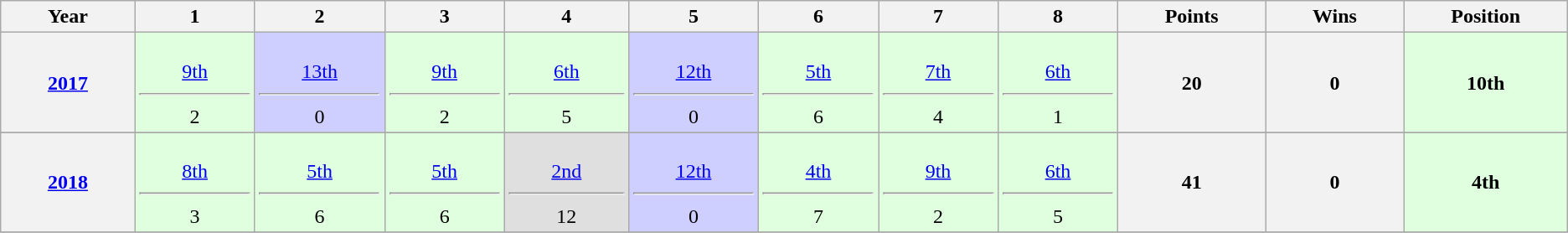<table class="wikitable" style="text-align: center;" style="font-size:small">
<tr>
<th width="2%">Year</th>
<th width="2%">1</th>
<th width="2%">2</th>
<th width="2%">3</th>
<th width="2%">4</th>
<th width="2%">5</th>
<th width="2%">6</th>
<th width="2%">7</th>
<th width="2%">8</th>
<th width="2%">Points</th>
<th width="2%">Wins</th>
<th width="2%">Position</th>
</tr>
<tr align=center>
<th><a href='#'>2017</a></th>
<td style="background:#dfffdf;"><br><a href='#'>9th</a><hr>2</td>
<td style="background:#cfcfff;"><br><a href='#'>13th</a><hr>0</td>
<td style="background:#dfffdf;"><br><a href='#'>9th</a><hr>2</td>
<td style="background:#dfffdf;"><br><a href='#'>6th</a><hr>5</td>
<td style="background:#cfcfff;"><br><a href='#'>12th</a><hr>0</td>
<td style="background:#dfffdf;"><br><a href='#'>5th</a><hr>6</td>
<td style="background:#dfffdf;"><br><a href='#'>7th</a><hr>4</td>
<td style="background:#dfffdf;"><br><a href='#'>6th</a><hr>1</td>
<th>20</th>
<th>0</th>
<th style="background:#dfffdf;">10th</th>
</tr>
<tr align=center>
</tr>
<tr align=center>
<th><a href='#'>2018</a></th>
<td style="background:#dfffdf;"><br><a href='#'>8th</a><hr>3</td>
<td style="background:#dfffdf;"><br><a href='#'>5th</a><hr>6</td>
<td style="background:#dfffdf;"><br><a href='#'>5th</a><hr>6</td>
<td style="background:#dfdfdf;"><br><a href='#'>2nd</a><hr>12</td>
<td style="background:#cfcfff;"><br><a href='#'>12th</a><hr>0</td>
<td style="background:#dfffdf;"><br><a href='#'>4th</a><hr>7</td>
<td style="background:#dfffdf;"><br><a href='#'>9th</a><hr>2</td>
<td style="background:#dfffdf;"><br><a href='#'>6th</a><hr>5</td>
<th>41</th>
<th>0</th>
<th style="background:#dfffdf;">4th</th>
</tr>
<tr align=center>
</tr>
</table>
